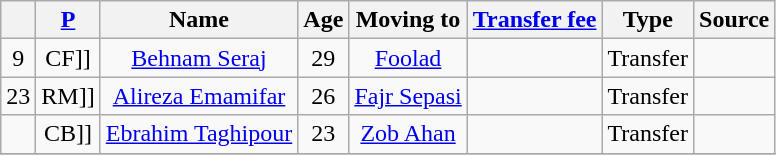<table class="wikitable sortable " style="text-align:center">
<tr>
<th></th>
<th><a href='#'>P</a></th>
<th>Name</th>
<th>Age</th>
<th>Moving to</th>
<th><a href='#'>Transfer fee</a></th>
<th>Type</th>
<th>Source</th>
</tr>
<tr>
<td>9</td>
<td [[>CF]]</td>
<td><a href='#'>Behnam Seraj</a></td>
<td>29</td>
<td><a href='#'>Foolad</a></td>
<td></td>
<td>Transfer</td>
<td></td>
</tr>
<tr>
<td>23</td>
<td [[>RM]]</td>
<td><a href='#'>Alireza Emamifar</a></td>
<td>26</td>
<td><a href='#'>Fajr Sepasi</a></td>
<td></td>
<td>Transfer</td>
<td></td>
</tr>
<tr>
<td></td>
<td [[>CB]]</td>
<td><a href='#'>Ebrahim Taghipour</a></td>
<td>23</td>
<td><a href='#'>Zob Ahan</a></td>
<td></td>
<td>Transfer</td>
<td></td>
</tr>
<tr>
</tr>
</table>
